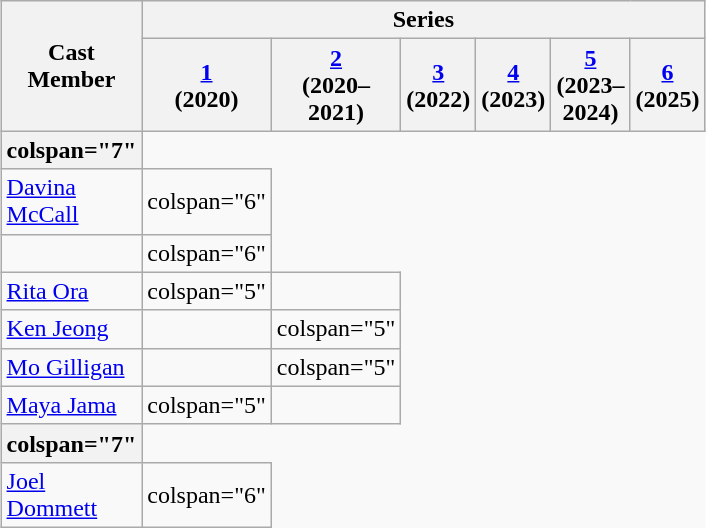<table class="wikitable mw-collapsible mw-collapsed" style="margin-left: auto; margin-right: auto; border: none; width:30%;">
<tr>
<th rowspan="2">Cast Member</th>
<th colspan="6">Series</th>
</tr>
<tr>
<th><a href='#'>1</a><br>(2020)</th>
<th><a href='#'>2</a><br>(2020–2021)</th>
<th><a href='#'>3</a><br>(2022)</th>
<th><a href='#'>4</a><br>(2023)</th>
<th><a href='#'>5</a><br>(2023–2024)</th>
<th><a href='#'>6</a><br>(2025)</th>
</tr>
<tr>
<th>colspan="7" </th>
</tr>
<tr>
<td><a href='#'>Davina McCall</a></td>
<td>colspan="6" </td>
</tr>
<tr>
<td></td>
<td>colspan="6" </td>
</tr>
<tr>
<td><a href='#'>Rita Ora</a></td>
<td>colspan="5" </td>
<td></td>
</tr>
<tr>
<td><a href='#'>Ken Jeong</a></td>
<td></td>
<td>colspan="5" </td>
</tr>
<tr>
<td><a href='#'>Mo Gilligan</a></td>
<td></td>
<td>colspan="5" </td>
</tr>
<tr>
<td><a href='#'>Maya Jama</a></td>
<td>colspan="5" </td>
<td></td>
</tr>
<tr>
<th>colspan="7" </th>
</tr>
<tr>
<td><a href='#'>Joel Dommett</a></td>
<td>colspan="6" </td>
</tr>
</table>
